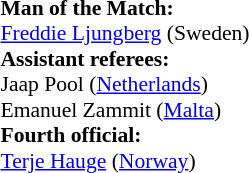<table style="width:100%; font-size:90%;">
<tr>
<td><br><strong>Man of the Match:</strong>
<br><a href='#'>Freddie Ljungberg</a> (Sweden)<br><strong>Assistant referees:</strong>
<br>Jaap Pool (<a href='#'>Netherlands</a>)
<br>Emanuel Zammit (<a href='#'>Malta</a>)
<br><strong>Fourth official:</strong>
<br><a href='#'>Terje Hauge</a> (<a href='#'>Norway</a>)</td>
</tr>
</table>
